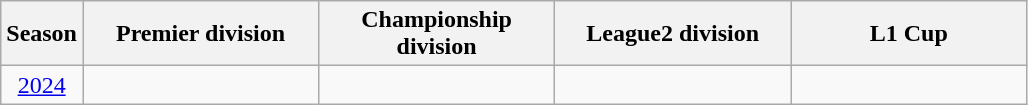<table class="wikitable" style="text-align:center;">
<tr>
<th width="40">Season</th>
<th style="width:150px;">Premier division</th>
<th style="width:150px;">Championship division</th>
<th style="width:150px;">League2 division</th>
<th style="width:150px;">L1 Cup</th>
</tr>
<tr>
<td><a href='#'>2024</a></td>
<td></td>
<td></td>
<td></td>
<td></td>
</tr>
</table>
